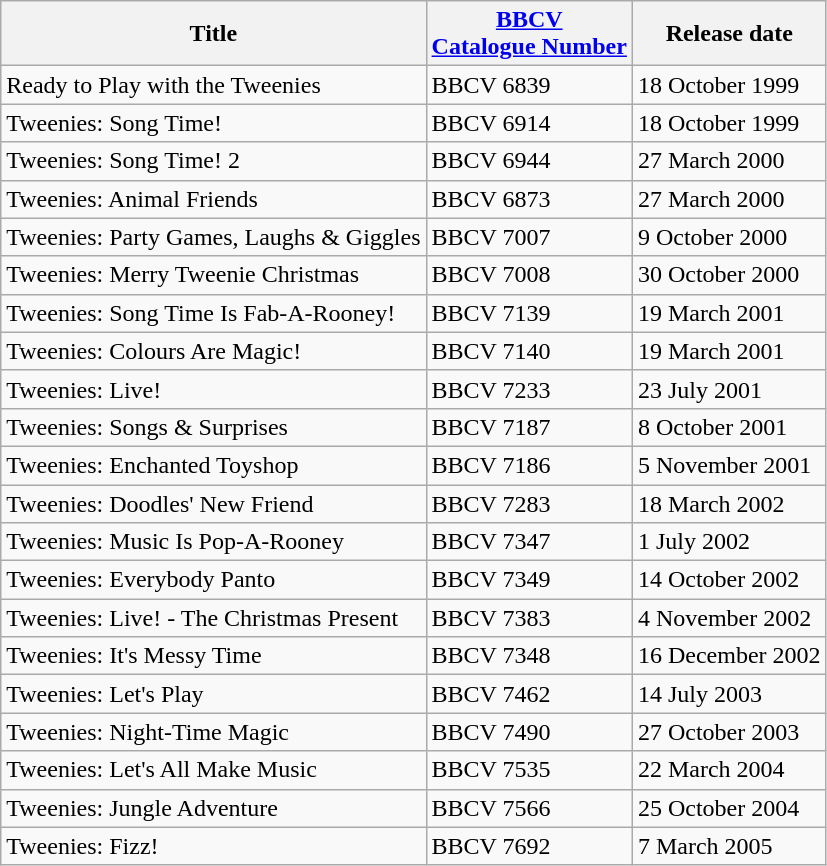<table class="wikitable sortable">
<tr>
<th>Title</th>
<th><a href='#'>BBCV<br>Catalogue Number</a></th>
<th data-sort-type="date">Release date</th>
</tr>
<tr>
<td>Ready to Play with the Tweenies</td>
<td>BBCV 6839</td>
<td>18 October 1999</td>
</tr>
<tr>
<td>Tweenies: Song Time!</td>
<td>BBCV 6914</td>
<td>18 October 1999</td>
</tr>
<tr>
<td>Tweenies: Song Time! 2</td>
<td>BBCV 6944</td>
<td>27 March 2000</td>
</tr>
<tr>
<td>Tweenies: Animal Friends</td>
<td>BBCV 6873</td>
<td>27 March 2000</td>
</tr>
<tr>
<td>Tweenies: Party Games, Laughs & Giggles</td>
<td>BBCV 7007</td>
<td>9 October 2000</td>
</tr>
<tr>
<td>Tweenies: Merry Tweenie Christmas</td>
<td>BBCV 7008</td>
<td>30 October 2000</td>
</tr>
<tr>
<td>Tweenies: Song Time Is Fab-A-Rooney!</td>
<td>BBCV 7139</td>
<td>19 March 2001</td>
</tr>
<tr>
<td>Tweenies: Colours Are Magic!</td>
<td>BBCV 7140</td>
<td>19 March 2001</td>
</tr>
<tr>
<td>Tweenies: Live!</td>
<td>BBCV 7233</td>
<td>23 July 2001</td>
</tr>
<tr>
<td>Tweenies: Songs & Surprises</td>
<td>BBCV 7187</td>
<td>8 October 2001</td>
</tr>
<tr>
<td>Tweenies: Enchanted Toyshop</td>
<td>BBCV 7186</td>
<td>5 November 2001</td>
</tr>
<tr>
<td>Tweenies: Doodles' New Friend</td>
<td>BBCV 7283</td>
<td>18 March 2002</td>
</tr>
<tr>
<td>Tweenies: Music Is Pop-A-Rooney</td>
<td>BBCV 7347</td>
<td>1 July 2002</td>
</tr>
<tr>
<td>Tweenies: Everybody Panto</td>
<td>BBCV 7349</td>
<td>14 October 2002</td>
</tr>
<tr>
<td>Tweenies: Live! - The Christmas Present</td>
<td>BBCV 7383</td>
<td>4 November 2002</td>
</tr>
<tr>
<td>Tweenies: It's Messy Time</td>
<td>BBCV 7348</td>
<td>16 December 2002</td>
</tr>
<tr>
<td>Tweenies: Let's Play</td>
<td>BBCV 7462</td>
<td>14 July 2003</td>
</tr>
<tr>
<td>Tweenies: Night-Time Magic</td>
<td>BBCV 7490</td>
<td>27 October 2003</td>
</tr>
<tr>
<td>Tweenies: Let's All Make Music</td>
<td>BBCV 7535</td>
<td>22 March 2004</td>
</tr>
<tr>
<td>Tweenies: Jungle Adventure</td>
<td>BBCV 7566</td>
<td>25 October 2004</td>
</tr>
<tr>
<td>Tweenies: Fizz!</td>
<td>BBCV 7692</td>
<td>7 March 2005</td>
</tr>
</table>
